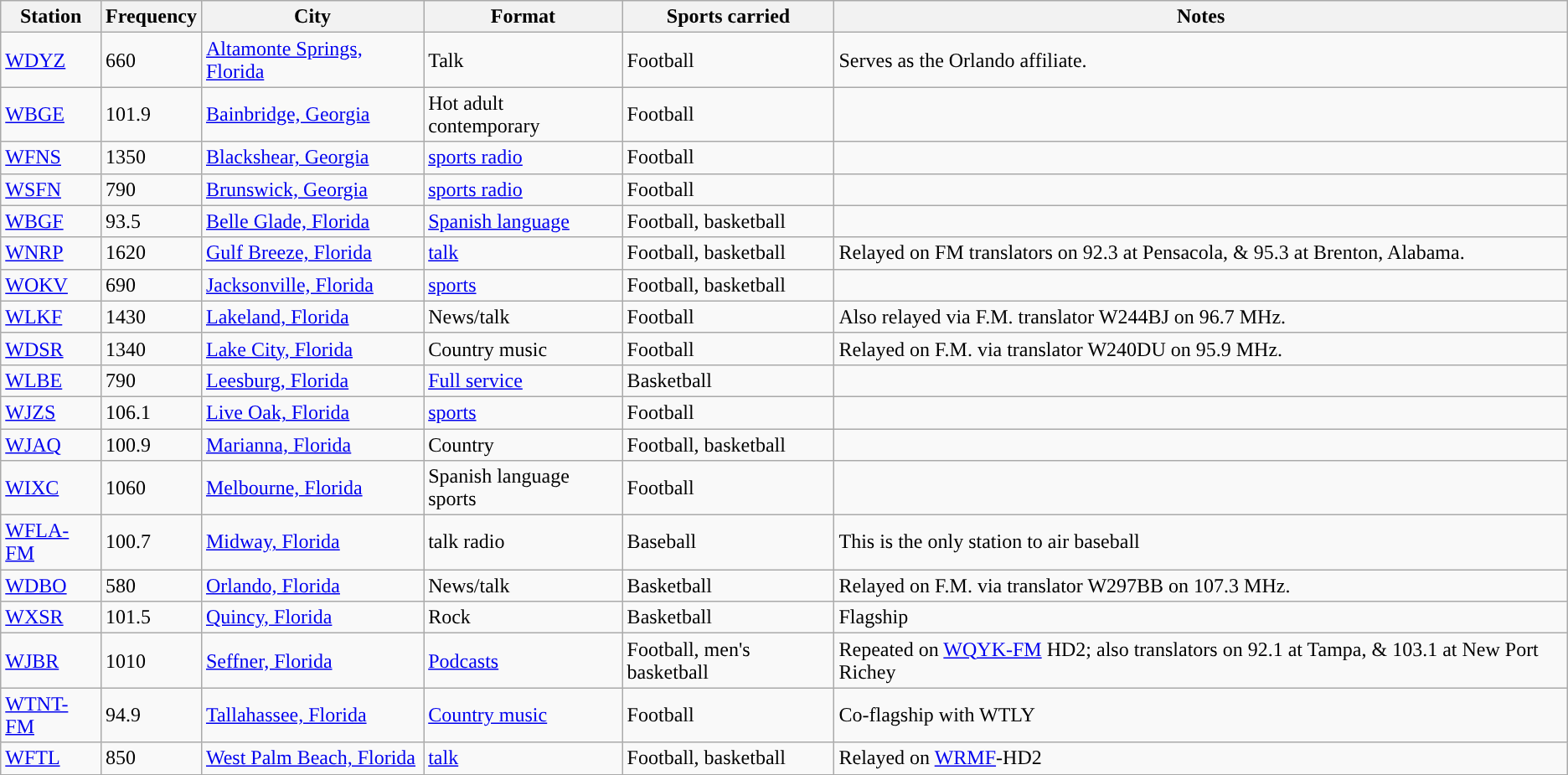<table class="wikitable sortable">
<tr>
<th>Station</th>
<th>Frequency</th>
<th>City</th>
<th>Format</th>
<th>Sports carried</th>
<th>Notes</th>
</tr>
<tr>
<td><a href='#'>WDYZ</a></td>
<td data-sort-value=000660>660</td>
<td><a href='#'>Altamonte Springs, Florida</a></td>
<td>Talk</td>
<td>Football</td>
<td>Serves as the Orlando affiliate.</td>
</tr>
<tr>
<td><a href='#'>WBGE</a></td>
<td data-sort-value=101900>101.9</td>
<td><a href='#'>Bainbridge, Georgia</a></td>
<td>Hot adult contemporary</td>
<td>Football</td>
<td></td>
</tr>
<tr>
<td><a href='#'>WFNS</a></td>
<td data-sort-value=001350>1350</td>
<td><a href='#'>Blackshear, Georgia</a></td>
<td><a href='#'>sports radio</a></td>
<td>Football</td>
</tr>
<tr>
<td><a href='#'>WSFN</a></td>
<td data-sort-value=000790>790</td>
<td><a href='#'>Brunswick, Georgia</a></td>
<td><a href='#'>sports radio</a></td>
<td>Football</td>
<td></td>
</tr>
<tr>
<td><a href='#'>WBGF</a></td>
<td data-sort-value=093500>93.5</td>
<td><a href='#'>Belle Glade, Florida</a></td>
<td><a href='#'>Spanish language</a></td>
<td>Football, basketball</td>
<td></td>
</tr>
<tr>
<td><a href='#'>WNRP</a></td>
<td data-sort-value=001620>1620</td>
<td><a href='#'>Gulf Breeze, Florida</a></td>
<td><a href='#'>talk</a></td>
<td>Football, basketball</td>
<td>Relayed on FM translators on 92.3 at Pensacola, & 95.3 at Brenton, Alabama.</td>
</tr>
<tr>
<td><a href='#'>WOKV</a></td>
<td data-sort-value=00690>690</td>
<td><a href='#'>Jacksonville, Florida</a></td>
<td><a href='#'>sports</a></td>
<td>Football, basketball</td>
</tr>
<tr>
<td><a href='#'>WLKF</a></td>
<td data-sort-value=001430>1430</td>
<td><a href='#'>Lakeland, Florida</a></td>
<td>News/talk</td>
<td>Football</td>
<td>Also relayed via F.M. translator W244BJ on 96.7 MHz.</td>
</tr>
<tr>
<td><a href='#'>WDSR</a></td>
<td data-sort-value=001340>1340</td>
<td><a href='#'>Lake City, Florida</a></td>
<td>Country music</td>
<td>Football</td>
<td>Relayed on F.M. via translator W240DU on 95.9 MHz.</td>
</tr>
<tr>
<td><a href='#'>WLBE</a></td>
<td data-sort-value=000790>790</td>
<td><a href='#'>Leesburg, Florida</a></td>
<td><a href='#'>Full service</a></td>
<td>Basketball</td>
<td></td>
</tr>
<tr>
<td><a href='#'>WJZS</a></td>
<td data-sort-value=106100>106.1</td>
<td><a href='#'>Live Oak, Florida</a></td>
<td><a href='#'>sports</a></td>
<td>Football</td>
</tr>
<tr>
<td><a href='#'>WJAQ</a></td>
<td data-sort-value=100900>100.9</td>
<td><a href='#'>Marianna, Florida</a></td>
<td>Country</td>
<td>Football, basketball</td>
<td></td>
</tr>
<tr>
<td><a href='#'>WIXC</a></td>
<td data-sort-value=001060>1060</td>
<td><a href='#'>Melbourne, Florida</a></td>
<td>Spanish language sports</td>
<td>Football</td>
<td></td>
</tr>
<tr>
<td><a href='#'>WFLA-FM</a></td>
<td data-sort-value=100700>100.7</td>
<td><a href='#'>Midway, Florida</a></td>
<td>talk radio</td>
<td>Baseball</td>
<td>This is the only station to air baseball</td>
</tr>
<tr>
<td><a href='#'>WDBO</a></td>
<td data-sort-value=000580>580</td>
<td><a href='#'>Orlando, Florida</a></td>
<td>News/talk</td>
<td>Basketball</td>
<td>Relayed on F.M. via translator W297BB on 107.3 MHz.</td>
</tr>
<tr>
<td><a href='#'>WXSR</a></td>
<td data-sort-value=101500>101.5</td>
<td><a href='#'>Quincy, Florida</a></td>
<td>Rock</td>
<td>Basketball</td>
<td>Flagship</td>
</tr>
<tr>
<td><a href='#'>WJBR</a></td>
<td data-sort-value=001010>1010</td>
<td><a href='#'>Seffner, Florida</a></td>
<td><a href='#'>Podcasts</a></td>
<td>Football, men's basketball</td>
<td>Repeated on <a href='#'>WQYK-FM</a> HD2; also translators on 92.1 at Tampa, & 103.1 at New Port Richey</td>
</tr>
<tr>
<td><a href='#'>WTNT-FM</a></td>
<td data-sort-value=094900>94.9</td>
<td><a href='#'>Tallahassee, Florida</a></td>
<td><a href='#'>Country music</a></td>
<td>Football</td>
<td>Co-flagship with WTLY</td>
</tr>
<tr>
<td><a href='#'>WFTL</a></td>
<td data-sort-value=000850>850</td>
<td><a href='#'>West Palm Beach, Florida</a></td>
<td><a href='#'>talk</a></td>
<td>Football, basketball</td>
<td>Relayed on <a href='#'>WRMF</a>-HD2</td>
</tr>
<tr>
</tr>
</table>
